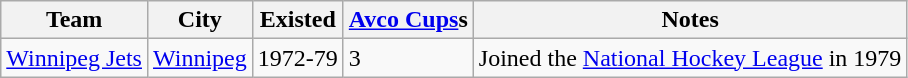<table class="wikitable">
<tr>
<th>Team</th>
<th>City</th>
<th>Existed</th>
<th><a href='#'>Avco Cups</a>s</th>
<th>Notes</th>
</tr>
<tr>
<td><a href='#'>Winnipeg Jets</a></td>
<td><a href='#'>Winnipeg</a></td>
<td>1972-79</td>
<td>3</td>
<td>Joined the <a href='#'>National Hockey League</a> in 1979</td>
</tr>
</table>
